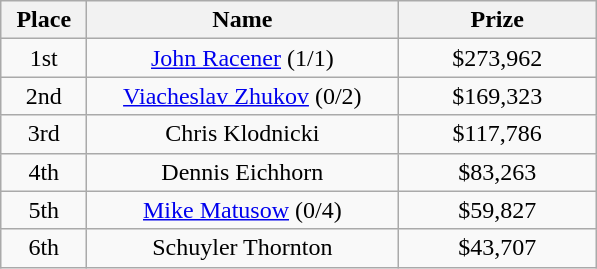<table class="wikitable">
<tr>
<th width="50">Place</th>
<th width="200">Name</th>
<th width="125">Prize</th>
</tr>
<tr>
<td align = "center">1st</td>
<td align = "center"><a href='#'>John Racener</a> (1/1)</td>
<td align = "center">$273,962</td>
</tr>
<tr>
<td align = "center">2nd</td>
<td align = "center"><a href='#'>Viacheslav Zhukov</a> (0/2)</td>
<td align = "center">$169,323</td>
</tr>
<tr>
<td align = "center">3rd</td>
<td align = "center">Chris Klodnicki</td>
<td align = "center">$117,786</td>
</tr>
<tr>
<td align = "center">4th</td>
<td align = "center">Dennis Eichhorn</td>
<td align = "center">$83,263</td>
</tr>
<tr>
<td align = "center">5th</td>
<td align = "center"><a href='#'>Mike Matusow</a> (0/4)</td>
<td align = "center">$59,827</td>
</tr>
<tr>
<td align = "center">6th</td>
<td align = "center">Schuyler Thornton</td>
<td align = "center">$43,707</td>
</tr>
</table>
